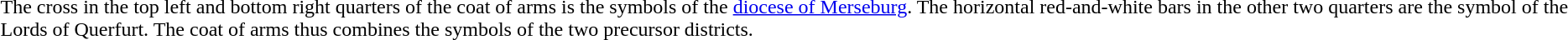<table>
<tr valign=top>
<td></td>
<td>The cross in the top left and bottom right quarters of the coat of arms is the symbols of the <a href='#'>diocese of Merseburg</a>. The horizontal red-and-white bars in the other two quarters are the symbol of the Lords of Querfurt. The coat of arms thus combines the symbols of the two precursor districts.</td>
</tr>
</table>
